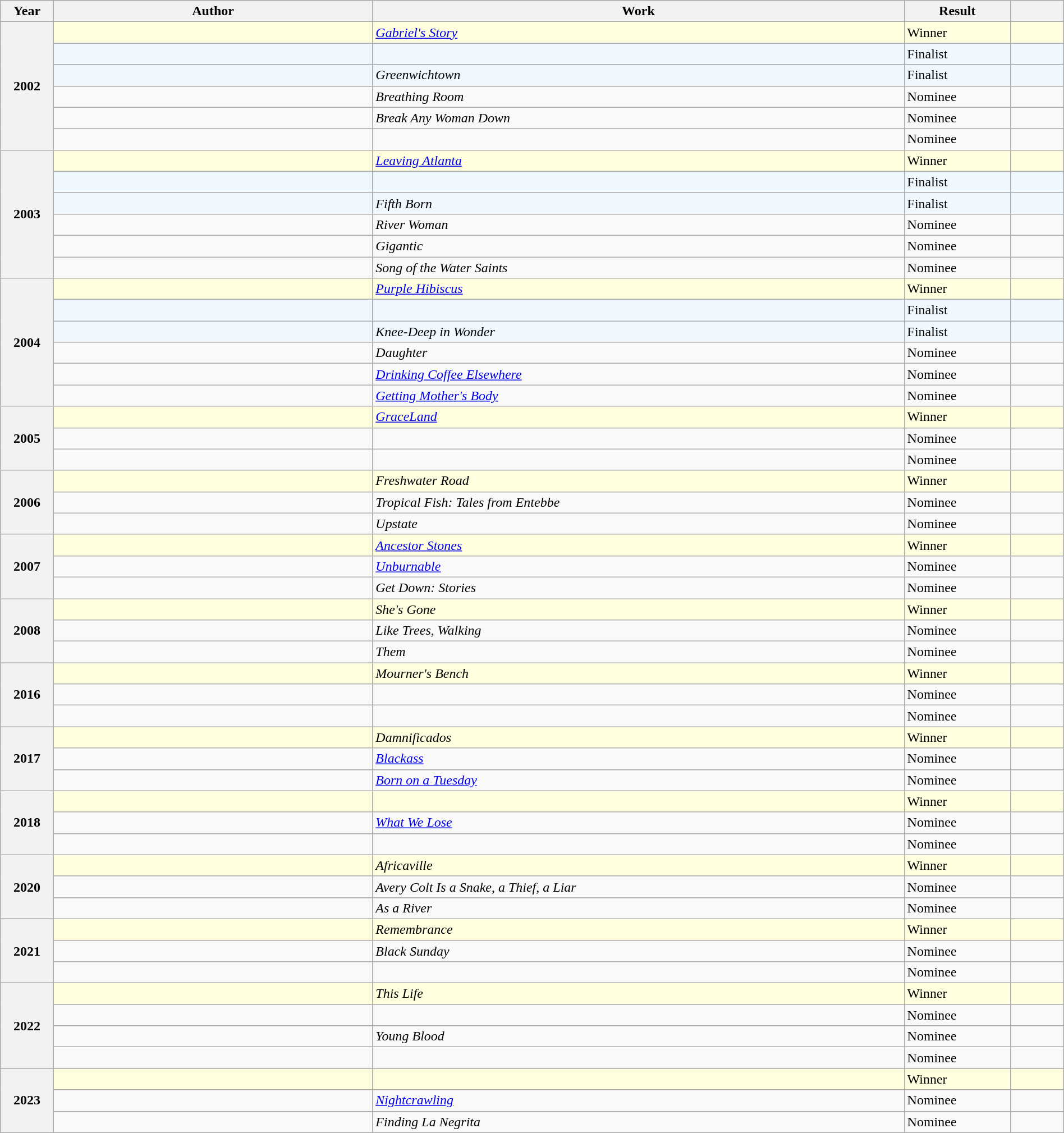<table class="wikitable sortable mw-collapsible" style="width:100%">
<tr>
<th scope="col" width="5%">Year</th>
<th scope="col" width=30%">Author</th>
<th scope="col" width="50%">Work</th>
<th scope="col" width="10%">Result</th>
<th scope="col" width=5%></th>
</tr>
<tr style="background:lightyellow">
<th rowspan="6">2002</th>
<td></td>
<td><em><a href='#'>Gabriel's Story</a></em></td>
<td>Winner</td>
<td></td>
</tr>
<tr style="background:aliceblue">
<td></td>
<td><em></em></td>
<td>Finalist</td>
<td></td>
</tr>
<tr style="background:aliceblue">
<td></td>
<td><em>Greenwichtown</em></td>
<td>Finalist</td>
<td></td>
</tr>
<tr>
<td></td>
<td><em>Breathing Room</em></td>
<td>Nominee</td>
<td></td>
</tr>
<tr>
<td></td>
<td><em>Break Any Woman Down</em></td>
<td>Nominee</td>
<td></td>
</tr>
<tr>
<td></td>
<td><em></em></td>
<td>Nominee</td>
<td></td>
</tr>
<tr style="background:lightyellow">
<th rowspan="6">2003</th>
<td></td>
<td><em><a href='#'>Leaving Atlanta</a></em></td>
<td>Winner</td>
<td></td>
</tr>
<tr style="background:aliceblue">
<td></td>
<td><em></em></td>
<td>Finalist</td>
<td></td>
</tr>
<tr style="background:aliceblue">
<td></td>
<td><em>Fifth Born</em></td>
<td>Finalist</td>
<td></td>
</tr>
<tr>
<td></td>
<td><em>River Woman</em></td>
<td>Nominee</td>
<td></td>
</tr>
<tr>
<td></td>
<td><em>Gigantic</em></td>
<td>Nominee</td>
<td></td>
</tr>
<tr>
<td></td>
<td><em>Song of the Water Saints</em></td>
<td>Nominee</td>
<td></td>
</tr>
<tr style="background:lightyellow">
<th rowspan="6">2004</th>
<td></td>
<td><em><a href='#'>Purple Hibiscus</a></em></td>
<td>Winner</td>
<td></td>
</tr>
<tr style="background:aliceblue">
<td></td>
<td><em></em></td>
<td>Finalist</td>
<td></td>
</tr>
<tr style="background:aliceblue">
<td></td>
<td><em>Knee-Deep in Wonder</em></td>
<td>Finalist</td>
<td></td>
</tr>
<tr>
<td></td>
<td><em>Daughter</em></td>
<td>Nominee</td>
<td></td>
</tr>
<tr>
<td></td>
<td><em><a href='#'>Drinking Coffee Elsewhere</a></em></td>
<td>Nominee</td>
<td></td>
</tr>
<tr>
<td></td>
<td><em><a href='#'>Getting Mother's Body</a></em></td>
<td>Nominee</td>
<td></td>
</tr>
<tr style="background:lightyellow">
<th rowspan="3">2005</th>
<td></td>
<td><em><a href='#'>GraceLand</a></em></td>
<td>Winner</td>
<td></td>
</tr>
<tr>
<td></td>
<td></td>
<td>Nominee</td>
<td></td>
</tr>
<tr>
<td></td>
<td></td>
<td>Nominee</td>
<td></td>
</tr>
<tr style="background:lightyellow">
<th rowspan="3">2006</th>
<td></td>
<td><em>Freshwater Road</em></td>
<td>Winner</td>
<td></td>
</tr>
<tr>
<td></td>
<td><em>Tropical Fish: Tales from Entebbe</em></td>
<td>Nominee</td>
<td></td>
</tr>
<tr>
<td></td>
<td><em>Upstate</em></td>
<td>Nominee</td>
<td></td>
</tr>
<tr style="background:lightyellow">
<th rowspan="3">2007</th>
<td></td>
<td><em><a href='#'>Ancestor Stones</a></em></td>
<td>Winner</td>
<td></td>
</tr>
<tr>
<td></td>
<td><em><a href='#'>Unburnable</a></em></td>
<td>Nominee</td>
<td></td>
</tr>
<tr>
<td></td>
<td><em>Get Down: Stories</em></td>
<td>Nominee</td>
<td></td>
</tr>
<tr style="background:lightyellow">
<th rowspan="3">2008</th>
<td></td>
<td><em>She's Gone</em></td>
<td>Winner</td>
<td></td>
</tr>
<tr>
<td></td>
<td><em>Like Trees, Walking</em></td>
<td>Nominee</td>
<td></td>
</tr>
<tr>
<td></td>
<td><em>Them</em></td>
<td>Nominee</td>
<td></td>
</tr>
<tr style="background:lightyellow">
<th rowspan="3">2016</th>
<td></td>
<td><em>Mourner's Bench</em></td>
<td>Winner</td>
<td></td>
</tr>
<tr>
<td></td>
<td><em></em></td>
<td>Nominee</td>
<td></td>
</tr>
<tr>
<td></td>
<td><em></em></td>
<td>Nominee</td>
<td></td>
</tr>
<tr style="background:lightyellow">
<th rowspan="3">2017</th>
<td></td>
<td><em>Damnificados</em></td>
<td>Winner</td>
<td></td>
</tr>
<tr>
<td></td>
<td><em><a href='#'>Blackass</a></em></td>
<td>Nominee</td>
<td></td>
</tr>
<tr>
<td></td>
<td><em><a href='#'>Born on a Tuesday</a></em></td>
<td>Nominee</td>
<td></td>
</tr>
<tr style="background:lightyellow">
<th rowspan="3">2018</th>
<td></td>
<td><em></em></td>
<td>Winner</td>
<td></td>
</tr>
<tr>
<td></td>
<td><em><a href='#'>What We Lose</a></em></td>
<td>Nominee</td>
<td></td>
</tr>
<tr>
<td></td>
<td><em></em></td>
<td>Nominee</td>
<td></td>
</tr>
<tr style="background:lightyellow">
<th rowspan="3">2020</th>
<td></td>
<td><em>Africaville</em></td>
<td>Winner</td>
<td></td>
</tr>
<tr>
<td></td>
<td><em>Avery Colt Is a Snake, a Thief, a Liar</em></td>
<td>Nominee</td>
<td></td>
</tr>
<tr>
<td></td>
<td><em>As a River</em></td>
<td>Nominee</td>
<td></td>
</tr>
<tr style="background:lightyellow">
<th rowspan="3">2021</th>
<td></td>
<td><em>Remembrance</em></td>
<td>Winner</td>
<td></td>
</tr>
<tr>
<td></td>
<td><em>Black Sunday</em></td>
<td>Nominee</td>
<td></td>
</tr>
<tr>
<td></td>
<td><em></em></td>
<td>Nominee</td>
<td></td>
</tr>
<tr style="background:lightyellow">
<th rowspan="4">2022</th>
<td></td>
<td><em>This Life</em></td>
<td>Winner</td>
<td></td>
</tr>
<tr>
<td></td>
<td><em></em></td>
<td>Nominee</td>
<td></td>
</tr>
<tr>
<td></td>
<td><em>Young Blood</em></td>
<td>Nominee</td>
<td></td>
</tr>
<tr>
<td></td>
<td><em></em></td>
<td>Nominee</td>
<td></td>
</tr>
<tr style="background:lightyellow">
<th rowspan="3">2023</th>
<td></td>
<td><em></em></td>
<td>Winner</td>
<td></td>
</tr>
<tr>
<td></td>
<td><em><a href='#'>Nightcrawling</a></em></td>
<td>Nominee</td>
<td></td>
</tr>
<tr>
<td></td>
<td><em>Finding La Negrita</em></td>
<td>Nominee</td>
<td></td>
</tr>
</table>
